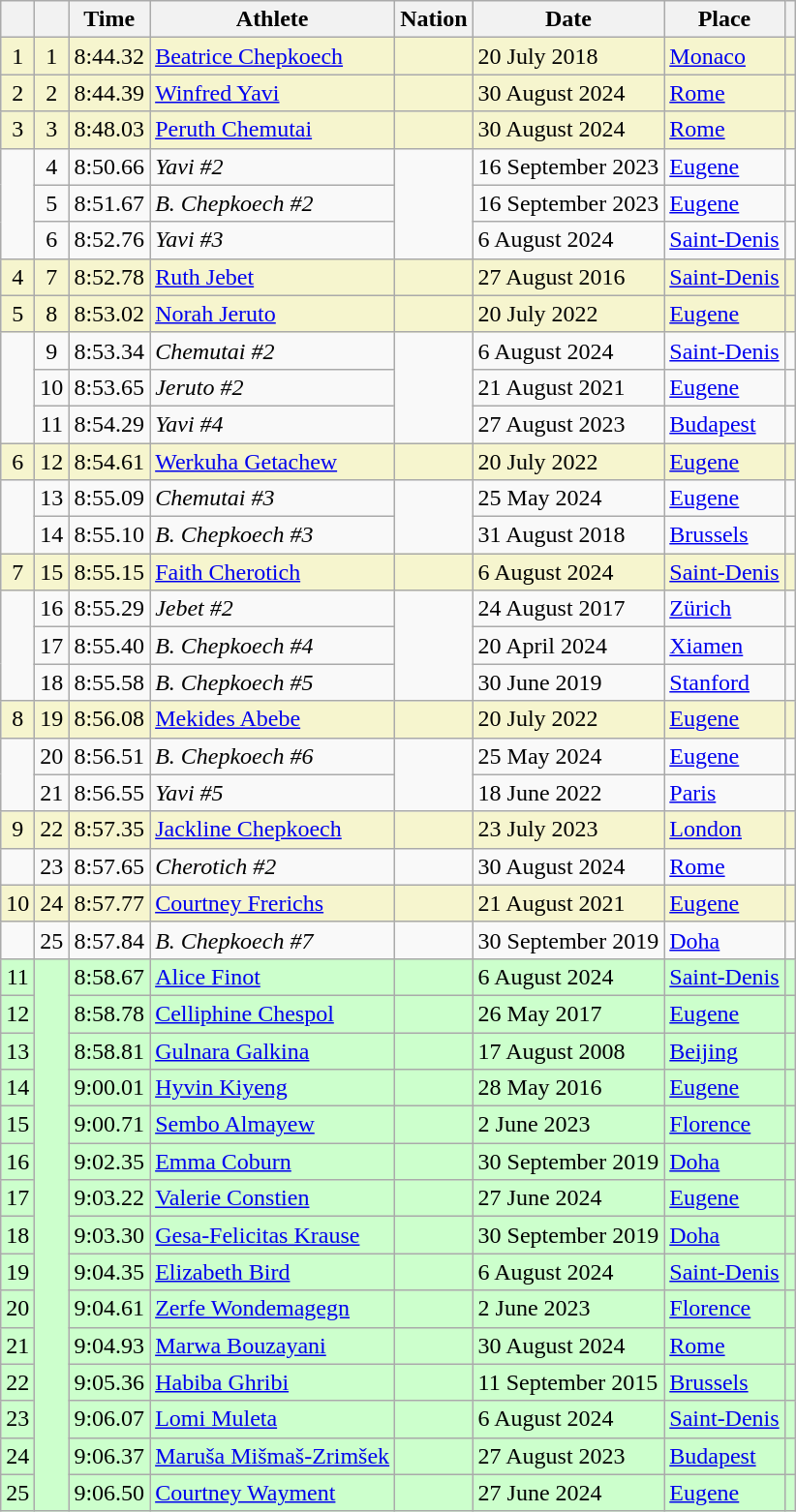<table class="wikitable sortable">
<tr>
<th></th>
<th></th>
<th>Time</th>
<th>Athlete</th>
<th>Nation</th>
<th>Date</th>
<th>Place</th>
<th class="unsortable"></th>
</tr>
<tr bgcolor="#f6F5CE">
<td align=center>1</td>
<td align=center>1</td>
<td>8:44.32</td>
<td><a href='#'>Beatrice Chepkoech</a></td>
<td></td>
<td>20 July 2018</td>
<td><a href='#'>Monaco</a></td>
<td></td>
</tr>
<tr bgcolor="#f6F5CE">
<td align=center>2</td>
<td align=center>2</td>
<td>8:44.39</td>
<td><a href='#'>Winfred Yavi</a></td>
<td></td>
<td>30 August 2024</td>
<td><a href='#'>Rome</a></td>
<td></td>
</tr>
<tr bgcolor="#f6F5CE">
<td align=center>3</td>
<td align=center>3</td>
<td>8:48.03</td>
<td><a href='#'>Peruth Chemutai</a></td>
<td></td>
<td>30 August 2024</td>
<td><a href='#'>Rome</a></td>
<td></td>
</tr>
<tr>
<td rowspan="3" align="center"></td>
<td align="center">4</td>
<td>8:50.66</td>
<td><em>Yavi #2</em></td>
<td rowspan="3"></td>
<td>16 September 2023</td>
<td><a href='#'>Eugene</a></td>
<td></td>
</tr>
<tr>
<td align="center">5</td>
<td>8:51.67</td>
<td><em>B. Chepkoech #2</em></td>
<td>16 September 2023</td>
<td><a href='#'>Eugene</a></td>
<td></td>
</tr>
<tr>
<td align="center">6</td>
<td>8:52.76</td>
<td><em>Yavi #3</em></td>
<td>6 August 2024</td>
<td><a href='#'>Saint-Denis</a></td>
<td></td>
</tr>
<tr bgcolor="#f6F5CE">
<td align="center">4</td>
<td align="center">7</td>
<td>8:52.78</td>
<td><a href='#'>Ruth Jebet</a></td>
<td></td>
<td>27 August 2016</td>
<td><a href='#'>Saint-Denis</a></td>
<td></td>
</tr>
<tr bgcolor="#f6F5CE">
<td align="center">5</td>
<td align="center">8</td>
<td>8:53.02</td>
<td><a href='#'>Norah Jeruto</a></td>
<td></td>
<td>20 July 2022</td>
<td><a href='#'>Eugene</a></td>
<td></td>
</tr>
<tr>
<td rowspan="3" align="center"></td>
<td align="center">9</td>
<td>8:53.34</td>
<td><em>Chemutai #2</em></td>
<td rowspan="3"></td>
<td>6 August 2024</td>
<td><a href='#'>Saint-Denis</a></td>
<td></td>
</tr>
<tr>
<td align="center">10</td>
<td>8:53.65</td>
<td><em>Jeruto #2</em></td>
<td>21 August 2021</td>
<td><a href='#'>Eugene</a></td>
<td></td>
</tr>
<tr>
<td align="center">11</td>
<td>8:54.29</td>
<td><em>Yavi #4</em></td>
<td>27 August 2023</td>
<td><a href='#'>Budapest</a></td>
<td></td>
</tr>
<tr bgcolor="#f6F5CE">
<td align="center">6</td>
<td align="center">12</td>
<td>8:54.61</td>
<td><a href='#'>Werkuha Getachew</a></td>
<td></td>
<td>20 July 2022</td>
<td><a href='#'>Eugene</a></td>
<td></td>
</tr>
<tr>
<td rowspan="2" align="center"></td>
<td align="center">13</td>
<td>8:55.09</td>
<td><em>Chemutai #3</em></td>
<td rowspan="2"></td>
<td>25 May 2024</td>
<td><a href='#'>Eugene</a></td>
<td></td>
</tr>
<tr>
<td align="center">14</td>
<td>8:55.10</td>
<td><em>B. Chepkoech #3</em></td>
<td>31 August 2018</td>
<td><a href='#'>Brussels</a></td>
<td></td>
</tr>
<tr bgcolor="#f6F5CE">
<td align="center">7</td>
<td align="center">15</td>
<td>8:55.15</td>
<td><a href='#'>Faith Cherotich</a></td>
<td></td>
<td>6 August 2024</td>
<td><a href='#'>Saint-Denis</a></td>
<td></td>
</tr>
<tr>
<td rowspan="3"></td>
<td align="center">16</td>
<td>8:55.29</td>
<td><em>Jebet #2</em></td>
<td rowspan="3"></td>
<td>24 August 2017</td>
<td><a href='#'>Zürich</a></td>
<td></td>
</tr>
<tr>
<td align="center">17</td>
<td>8:55.40</td>
<td><em>B. Chepkoech #4</em></td>
<td>20 April 2024</td>
<td><a href='#'>Xiamen</a></td>
<td></td>
</tr>
<tr>
<td align="center">18</td>
<td>8:55.58</td>
<td><em>B. Chepkoech #5</em></td>
<td>30 June 2019</td>
<td><a href='#'>Stanford</a></td>
<td></td>
</tr>
<tr bgcolor="#f6F5CE">
<td align="center">8</td>
<td align="center">19</td>
<td>8:56.08</td>
<td><a href='#'>Mekides Abebe</a></td>
<td></td>
<td>20 July 2022</td>
<td><a href='#'>Eugene</a></td>
<td></td>
</tr>
<tr>
<td rowspan="2"></td>
<td align="center">20</td>
<td>8:56.51</td>
<td><em>B. Chepkoech #6</em></td>
<td rowspan="2"></td>
<td>25 May 2024</td>
<td><a href='#'>Eugene</a></td>
<td></td>
</tr>
<tr>
<td align="center">21</td>
<td>8:56.55</td>
<td><em>Yavi #5</em></td>
<td>18 June 2022</td>
<td><a href='#'>Paris</a></td>
<td></td>
</tr>
<tr bgcolor="#f6F5CE">
<td align="center">9</td>
<td align="center">22</td>
<td>8:57.35</td>
<td><a href='#'>Jackline Chepkoech</a></td>
<td></td>
<td>23 July 2023</td>
<td><a href='#'>London</a></td>
<td></td>
</tr>
<tr>
<td></td>
<td align=center>23</td>
<td>8:57.65</td>
<td><em>Cherotich #2</em></td>
<td></td>
<td>30 August 2024</td>
<td><a href='#'>Rome</a></td>
<td></td>
</tr>
<tr bgcolor="#f6F5CE">
<td align="center">10</td>
<td align="center">24</td>
<td>8:57.77</td>
<td><a href='#'>Courtney Frerichs</a></td>
<td></td>
<td>21 August 2021</td>
<td><a href='#'>Eugene</a></td>
<td></td>
</tr>
<tr>
<td></td>
<td align="center">25</td>
<td>8:57.84</td>
<td><em>B. Chepkoech #7</em></td>
<td></td>
<td>30 September 2019</td>
<td><a href='#'>Doha</a></td>
<td></td>
</tr>
<tr bgcolor="#CCFFCC">
<td align="center">11</td>
<td rowspan="15" align="center"></td>
<td>8:58.67</td>
<td><a href='#'>Alice Finot</a></td>
<td></td>
<td>6 August 2024</td>
<td><a href='#'>Saint-Denis</a></td>
<td></td>
</tr>
<tr bgcolor="#CCFFCC">
<td align="center">12</td>
<td>8:58.78</td>
<td><a href='#'>Celliphine Chespol</a></td>
<td></td>
<td>26 May 2017</td>
<td><a href='#'>Eugene</a></td>
<td></td>
</tr>
<tr bgcolor="#CCFFCC">
<td align="center">13</td>
<td>8:58.81</td>
<td><a href='#'>Gulnara Galkina</a></td>
<td></td>
<td>17 August 2008</td>
<td><a href='#'>Beijing</a></td>
<td></td>
</tr>
<tr bgcolor="#CCFFCC">
<td align="center">14</td>
<td>9:00.01</td>
<td><a href='#'>Hyvin Kiyeng</a></td>
<td></td>
<td>28 May 2016</td>
<td><a href='#'>Eugene</a></td>
<td></td>
</tr>
<tr bgcolor="#CCFFCC">
<td align="center">15</td>
<td>9:00.71</td>
<td><a href='#'>Sembo Almayew</a></td>
<td></td>
<td>2 June 2023</td>
<td><a href='#'>Florence</a></td>
<td></td>
</tr>
<tr bgcolor="#CCFFCC">
<td align="center">16</td>
<td>9:02.35</td>
<td><a href='#'>Emma Coburn</a></td>
<td></td>
<td>30 September 2019</td>
<td><a href='#'>Doha</a></td>
<td></td>
</tr>
<tr bgcolor="#CCFFCC">
<td align="center">17</td>
<td>9:03.22</td>
<td><a href='#'>Valerie Constien</a></td>
<td></td>
<td>27 June 2024</td>
<td><a href='#'>Eugene</a></td>
<td></td>
</tr>
<tr bgcolor="#CCFFCC">
<td align="center">18</td>
<td>9:03.30</td>
<td><a href='#'>Gesa-Felicitas Krause</a></td>
<td></td>
<td>30 September 2019</td>
<td><a href='#'>Doha</a></td>
<td></td>
</tr>
<tr bgcolor="#CCFFCC">
<td align="center">19</td>
<td>9:04.35</td>
<td><a href='#'>Elizabeth Bird</a></td>
<td></td>
<td>6 August 2024</td>
<td><a href='#'>Saint-Denis</a></td>
<td></td>
</tr>
<tr bgcolor="#CCFFCC">
<td align="center">20</td>
<td>9:04.61</td>
<td><a href='#'>Zerfe Wondemagegn</a></td>
<td></td>
<td>2 June 2023</td>
<td><a href='#'>Florence</a></td>
<td></td>
</tr>
<tr bgcolor="#CCFFCC">
<td align=center>21</td>
<td>9:04.93</td>
<td><a href='#'>Marwa Bouzayani</a></td>
<td></td>
<td>30 August 2024</td>
<td><a href='#'>Rome</a></td>
<td></td>
</tr>
<tr bgcolor="#CCFFCC">
<td align="center">22</td>
<td>9:05.36</td>
<td><a href='#'>Habiba Ghribi</a></td>
<td></td>
<td>11 September 2015</td>
<td><a href='#'>Brussels</a></td>
<td></td>
</tr>
<tr bgcolor="#CCFFCC">
<td align="center">23</td>
<td>9:06.07</td>
<td><a href='#'>Lomi Muleta</a></td>
<td></td>
<td>6 August 2024</td>
<td><a href='#'>Saint-Denis</a></td>
<td></td>
</tr>
<tr bgcolor="#CCFFCC">
<td align="center">24</td>
<td>9:06.37</td>
<td><a href='#'>Maruša Mišmaš-Zrimšek</a></td>
<td></td>
<td>27 August 2023</td>
<td><a href='#'>Budapest</a></td>
<td></td>
</tr>
<tr bgcolor="#CCFFCC">
<td align="center">25</td>
<td>9:06.50</td>
<td><a href='#'>Courtney Wayment</a></td>
<td></td>
<td>27 June 2024</td>
<td><a href='#'>Eugene</a></td>
<td></td>
</tr>
</table>
